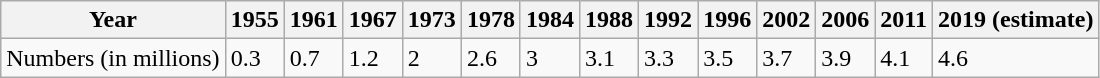<table class="wikitable">
<tr>
<th>Year</th>
<th>1955</th>
<th>1961</th>
<th>1967</th>
<th>1973</th>
<th>1978</th>
<th>1984</th>
<th>1988</th>
<th>1992</th>
<th>1996</th>
<th>2002</th>
<th>2006</th>
<th>2011</th>
<th>2019 (estimate)</th>
</tr>
<tr>
<td>Numbers (in millions)</td>
<td>0.3</td>
<td>0.7</td>
<td>1.2</td>
<td>2</td>
<td>2.6</td>
<td>3</td>
<td>3.1</td>
<td>3.3</td>
<td>3.5</td>
<td>3.7</td>
<td>3.9</td>
<td>4.1</td>
<td>4.6</td>
</tr>
</table>
